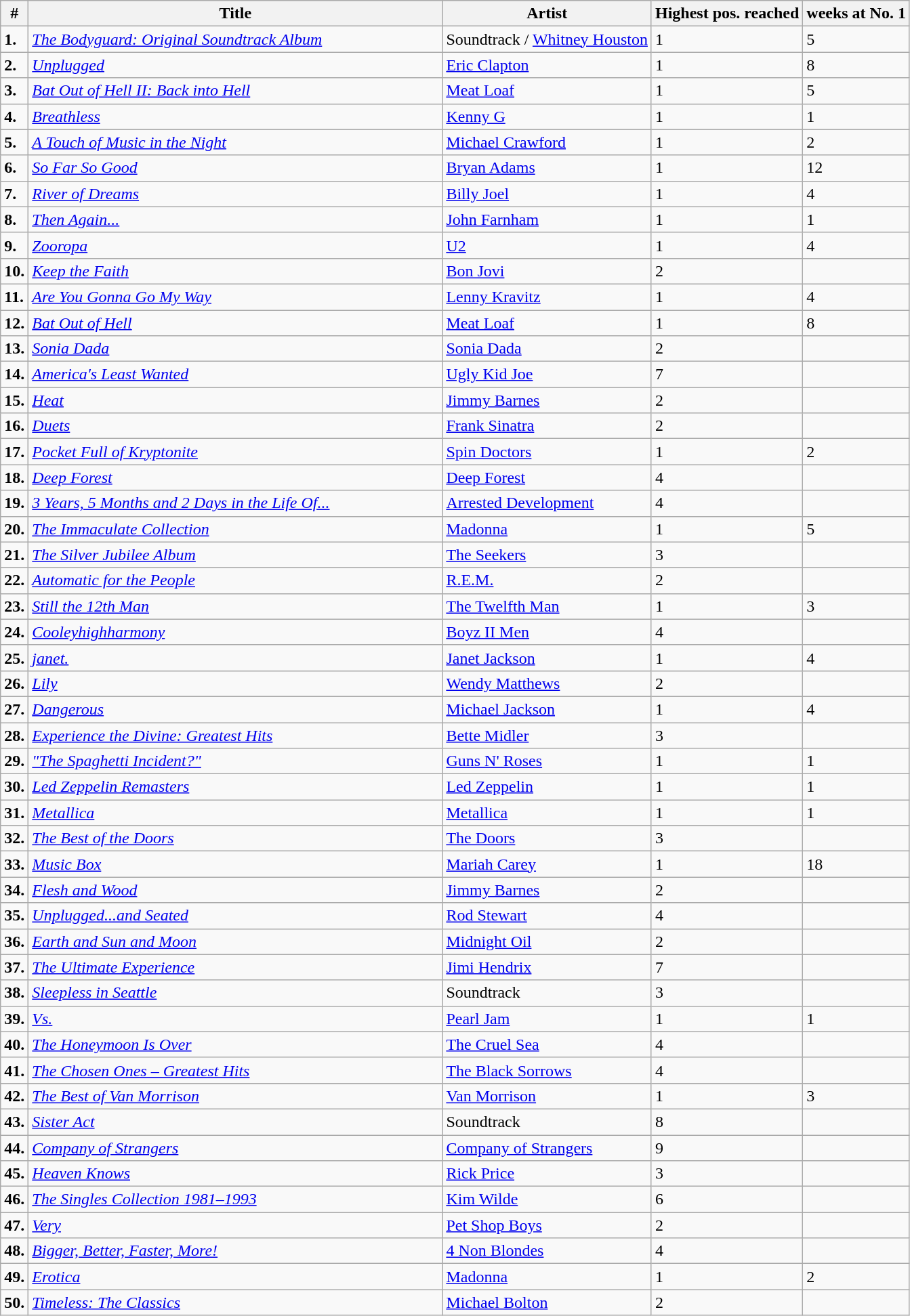<table class="wikitable">
<tr>
<th>#</th>
<th width="400">Title</th>
<th>Artist</th>
<th>Highest pos. reached</th>
<th>weeks at No. 1</th>
</tr>
<tr>
<td><strong>1.</strong></td>
<td><em><a href='#'>The Bodyguard: Original Soundtrack Album</a></em></td>
<td>Soundtrack / <a href='#'>Whitney Houston</a></td>
<td>1</td>
<td>5</td>
</tr>
<tr>
<td><strong>2.</strong></td>
<td><em><a href='#'>Unplugged</a></em></td>
<td><a href='#'>Eric Clapton</a></td>
<td>1</td>
<td>8</td>
</tr>
<tr>
<td><strong>3.</strong></td>
<td><em><a href='#'>Bat Out of Hell II: Back into Hell</a></em></td>
<td><a href='#'>Meat Loaf</a></td>
<td>1</td>
<td>5</td>
</tr>
<tr>
<td><strong>4.</strong></td>
<td><em><a href='#'>Breathless</a></em></td>
<td><a href='#'>Kenny G</a></td>
<td>1</td>
<td>1</td>
</tr>
<tr>
<td><strong>5.</strong></td>
<td><em><a href='#'>A Touch of Music in the Night</a></em></td>
<td><a href='#'>Michael Crawford</a></td>
<td>1</td>
<td>2</td>
</tr>
<tr>
<td><strong>6.</strong></td>
<td><em><a href='#'>So Far So Good</a></em></td>
<td><a href='#'>Bryan Adams</a></td>
<td>1</td>
<td>12</td>
</tr>
<tr>
<td><strong>7.</strong></td>
<td><em><a href='#'>River of Dreams</a></em></td>
<td><a href='#'>Billy Joel</a></td>
<td>1</td>
<td>4</td>
</tr>
<tr>
<td><strong>8.</strong></td>
<td><em><a href='#'>Then Again...</a></em></td>
<td><a href='#'>John Farnham</a></td>
<td>1</td>
<td>1</td>
</tr>
<tr>
<td><strong>9.</strong></td>
<td><em><a href='#'>Zooropa</a></em></td>
<td><a href='#'>U2</a></td>
<td>1</td>
<td>4</td>
</tr>
<tr>
<td><strong>10.</strong></td>
<td><em><a href='#'>Keep the Faith</a></em></td>
<td><a href='#'>Bon Jovi</a></td>
<td>2</td>
<td></td>
</tr>
<tr>
<td><strong>11.</strong></td>
<td><em><a href='#'>Are You Gonna Go My Way</a></em></td>
<td><a href='#'>Lenny Kravitz</a></td>
<td>1</td>
<td>4</td>
</tr>
<tr>
<td><strong>12.</strong></td>
<td><em><a href='#'>Bat Out of Hell</a></em></td>
<td><a href='#'>Meat Loaf</a></td>
<td>1</td>
<td>8</td>
</tr>
<tr>
<td><strong>13.</strong></td>
<td><em><a href='#'>Sonia Dada</a></em></td>
<td><a href='#'>Sonia Dada</a></td>
<td>2</td>
<td></td>
</tr>
<tr>
<td><strong>14.</strong></td>
<td><em><a href='#'>America's Least Wanted</a></em></td>
<td><a href='#'>Ugly Kid Joe</a></td>
<td>7</td>
<td></td>
</tr>
<tr>
<td><strong>15.</strong></td>
<td><em><a href='#'>Heat</a></em></td>
<td><a href='#'>Jimmy Barnes</a></td>
<td>2</td>
<td></td>
</tr>
<tr>
<td><strong>16.</strong></td>
<td><em><a href='#'>Duets</a></em></td>
<td><a href='#'>Frank Sinatra</a></td>
<td>2</td>
<td></td>
</tr>
<tr>
<td><strong>17.</strong></td>
<td><em><a href='#'>Pocket Full of Kryptonite</a></em></td>
<td><a href='#'>Spin Doctors</a></td>
<td>1</td>
<td>2</td>
</tr>
<tr>
<td><strong>18.</strong></td>
<td><em><a href='#'>Deep Forest</a></em></td>
<td><a href='#'>Deep Forest</a></td>
<td>4</td>
<td></td>
</tr>
<tr>
<td><strong>19.</strong></td>
<td><em><a href='#'>3 Years, 5 Months and 2 Days in the Life Of...</a></em></td>
<td><a href='#'>Arrested Development</a></td>
<td>4</td>
<td></td>
</tr>
<tr>
<td><strong>20.</strong></td>
<td><em><a href='#'>The Immaculate Collection</a></em></td>
<td><a href='#'>Madonna</a></td>
<td>1</td>
<td>5</td>
</tr>
<tr>
<td><strong>21.</strong></td>
<td><em><a href='#'>The Silver Jubilee Album</a></em></td>
<td><a href='#'>The Seekers</a></td>
<td>3</td>
<td></td>
</tr>
<tr>
<td><strong>22.</strong></td>
<td><em><a href='#'>Automatic for the People</a></em></td>
<td><a href='#'>R.E.M.</a></td>
<td>2</td>
<td></td>
</tr>
<tr>
<td><strong>23.</strong></td>
<td><em><a href='#'>Still the 12th Man</a></em></td>
<td><a href='#'>The Twelfth Man</a></td>
<td>1</td>
<td>3</td>
</tr>
<tr>
<td><strong>24.</strong></td>
<td><em><a href='#'>Cooleyhighharmony</a></em></td>
<td><a href='#'>Boyz II Men</a></td>
<td>4</td>
<td></td>
</tr>
<tr>
<td><strong>25.</strong></td>
<td><em><a href='#'>janet.</a></em></td>
<td><a href='#'>Janet Jackson</a></td>
<td>1</td>
<td>4</td>
</tr>
<tr>
<td><strong>26.</strong></td>
<td><em><a href='#'>Lily</a></em></td>
<td><a href='#'>Wendy Matthews</a></td>
<td>2</td>
<td></td>
</tr>
<tr>
<td><strong>27.</strong></td>
<td><em><a href='#'>Dangerous</a></em></td>
<td><a href='#'>Michael Jackson</a></td>
<td>1</td>
<td>4</td>
</tr>
<tr>
<td><strong>28.</strong></td>
<td><em><a href='#'>Experience the Divine: Greatest Hits</a></em></td>
<td><a href='#'>Bette Midler</a></td>
<td>3</td>
<td></td>
</tr>
<tr>
<td><strong>29.</strong></td>
<td><em><a href='#'>"The Spaghetti Incident?"</a></em></td>
<td><a href='#'>Guns N' Roses</a></td>
<td>1</td>
<td>1</td>
</tr>
<tr>
<td><strong>30.</strong></td>
<td><em><a href='#'>Led Zeppelin Remasters</a></em></td>
<td><a href='#'>Led Zeppelin</a></td>
<td>1</td>
<td>1</td>
</tr>
<tr>
<td><strong>31.</strong></td>
<td><em><a href='#'>Metallica</a></em></td>
<td><a href='#'>Metallica</a></td>
<td>1</td>
<td>1</td>
</tr>
<tr>
<td><strong>32.</strong></td>
<td><em><a href='#'>The Best of the Doors</a></em></td>
<td><a href='#'>The Doors</a></td>
<td>3</td>
<td></td>
</tr>
<tr>
<td><strong>33.</strong></td>
<td><em><a href='#'>Music Box</a></em></td>
<td><a href='#'>Mariah Carey</a></td>
<td>1</td>
<td>18</td>
</tr>
<tr>
<td><strong>34.</strong></td>
<td><em><a href='#'>Flesh and Wood</a></em></td>
<td><a href='#'>Jimmy Barnes</a></td>
<td>2</td>
<td></td>
</tr>
<tr>
<td><strong>35.</strong></td>
<td><em><a href='#'>Unplugged...and Seated</a></em></td>
<td><a href='#'>Rod Stewart</a></td>
<td>4</td>
<td></td>
</tr>
<tr>
<td><strong>36.</strong></td>
<td><em><a href='#'>Earth and Sun and Moon</a></em></td>
<td><a href='#'>Midnight Oil</a></td>
<td>2</td>
<td></td>
</tr>
<tr>
<td><strong>37.</strong></td>
<td><em><a href='#'>The Ultimate Experience</a></em></td>
<td><a href='#'>Jimi Hendrix</a></td>
<td>7</td>
<td></td>
</tr>
<tr>
<td><strong>38.</strong></td>
<td><em><a href='#'>Sleepless in Seattle</a></em></td>
<td>Soundtrack</td>
<td>3</td>
<td></td>
</tr>
<tr>
<td><strong>39.</strong></td>
<td><em><a href='#'>Vs.</a></em></td>
<td><a href='#'>Pearl Jam</a></td>
<td>1</td>
<td>1</td>
</tr>
<tr>
<td><strong>40.</strong></td>
<td><em><a href='#'>The Honeymoon Is Over</a></em></td>
<td><a href='#'>The Cruel Sea</a></td>
<td>4</td>
<td></td>
</tr>
<tr>
<td><strong>41.</strong></td>
<td><em><a href='#'>The Chosen Ones – Greatest Hits</a></em></td>
<td><a href='#'>The Black Sorrows</a></td>
<td>4</td>
<td></td>
</tr>
<tr>
<td><strong>42.</strong></td>
<td><em><a href='#'>The Best of Van Morrison</a></em></td>
<td><a href='#'>Van Morrison</a></td>
<td>1</td>
<td>3</td>
</tr>
<tr>
<td><strong>43.</strong></td>
<td><em><a href='#'>Sister Act</a></em></td>
<td>Soundtrack</td>
<td>8</td>
<td></td>
</tr>
<tr>
<td><strong>44.</strong></td>
<td><em><a href='#'>Company of Strangers</a></em></td>
<td><a href='#'>Company of Strangers</a></td>
<td>9</td>
<td></td>
</tr>
<tr>
<td><strong>45.</strong></td>
<td><em><a href='#'>Heaven Knows</a></em></td>
<td><a href='#'>Rick Price</a></td>
<td>3</td>
<td></td>
</tr>
<tr>
<td><strong>46.</strong></td>
<td><em><a href='#'>The Singles Collection 1981–1993</a></em></td>
<td><a href='#'>Kim Wilde</a></td>
<td>6</td>
<td></td>
</tr>
<tr>
<td><strong>47.</strong></td>
<td><em><a href='#'>Very</a></em></td>
<td><a href='#'>Pet Shop Boys</a></td>
<td>2</td>
<td></td>
</tr>
<tr>
<td><strong>48.</strong></td>
<td><em><a href='#'>Bigger, Better, Faster, More!</a></em></td>
<td><a href='#'>4 Non Blondes</a></td>
<td>4</td>
<td></td>
</tr>
<tr>
<td><strong>49.</strong></td>
<td><em><a href='#'>Erotica</a></em></td>
<td><a href='#'>Madonna</a></td>
<td>1</td>
<td>2</td>
</tr>
<tr>
<td><strong>50.</strong></td>
<td><em><a href='#'>Timeless: The Classics</a></em></td>
<td><a href='#'>Michael Bolton</a></td>
<td>2</td>
<td></td>
</tr>
</table>
